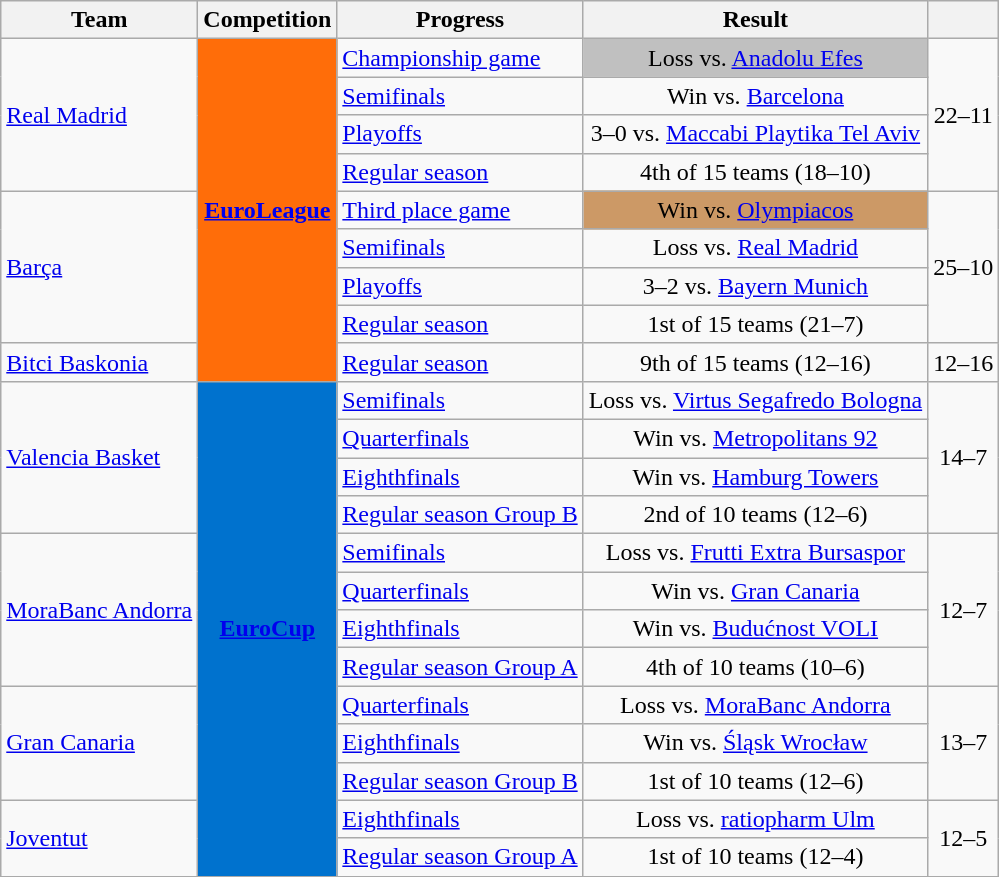<table class="wikitable sortable">
<tr>
<th>Team</th>
<th>Competition</th>
<th>Progress</th>
<th>Result</th>
<th></th>
</tr>
<tr>
<td rowspan="4"><a href='#'>Real Madrid</a></td>
<td rowspan="9" style="background:#ff6d09;color:#ffffff;text-align:center"><strong><a href='#'><span>EuroLeague</span></a></strong></td>
<td><a href='#'>Championship game</a></td>
<td style="background:#C0C0C0;text-align:center">Loss vs.  <a href='#'>Anadolu Efes</a></td>
<td rowspan="4" style="text-align:center">22–11</td>
</tr>
<tr>
<td><a href='#'>Semifinals</a></td>
<td style="text-align:center">Win vs.  <a href='#'>Barcelona</a></td>
</tr>
<tr>
<td><a href='#'>Playoffs</a></td>
<td style="text-align:center">3–0 vs.  <a href='#'>Maccabi Playtika Tel Aviv</a></td>
</tr>
<tr>
<td><a href='#'>Regular season</a></td>
<td style="text-align:center">4th of 15 teams (18–10)</td>
</tr>
<tr>
<td rowspan="4"><a href='#'>Barça</a></td>
<td><a href='#'>Third place game</a></td>
<td style="background-color:#C96;text-align:center">Win vs.  <a href='#'>Olympiacos</a></td>
<td rowspan="4" style="text-align:center">25–10</td>
</tr>
<tr>
<td><a href='#'>Semifinals</a></td>
<td style="text-align:center">Loss vs.  <a href='#'>Real Madrid</a></td>
</tr>
<tr>
<td><a href='#'>Playoffs</a></td>
<td style="text-align:center">3–2 vs.  <a href='#'>Bayern Munich</a></td>
</tr>
<tr>
<td><a href='#'>Regular season</a></td>
<td style="text-align:center">1st of 15 teams (21–7)</td>
</tr>
<tr>
<td><a href='#'>Bitci Baskonia</a></td>
<td><a href='#'>Regular season</a></td>
<td style="text-align:center">9th of 15 teams (12–16)</td>
<td style="text-align:center">12–16</td>
</tr>
<tr>
<td rowspan="4"><a href='#'>Valencia Basket</a></td>
<td rowspan="13" style="background-color:#0072CE;color:white;text-align:center"><strong><a href='#'><span>EuroCup</span></a></strong></td>
<td><a href='#'>Semifinals</a></td>
<td style="text-align:center">Loss vs.  <a href='#'>Virtus Segafredo Bologna</a></td>
<td rowspan="4" style="text-align:center">14–7</td>
</tr>
<tr>
<td><a href='#'>Quarterfinals</a></td>
<td style="text-align:center">Win vs.  <a href='#'>Metropolitans 92</a></td>
</tr>
<tr>
<td><a href='#'>Eighthfinals</a></td>
<td style="text-align:center">Win vs.  <a href='#'>Hamburg Towers</a></td>
</tr>
<tr>
<td><a href='#'>Regular season Group B</a></td>
<td style="text-align:center">2nd of 10 teams (12–6)</td>
</tr>
<tr>
<td rowspan="4"><a href='#'>MoraBanc Andorra</a></td>
<td><a href='#'>Semifinals</a></td>
<td style="text-align:center">Loss vs.  <a href='#'>Frutti Extra Bursaspor</a></td>
<td rowspan="4" style="text-align:center">12–7</td>
</tr>
<tr>
<td><a href='#'>Quarterfinals</a></td>
<td style="text-align:center">Win vs.  <a href='#'>Gran Canaria</a></td>
</tr>
<tr>
<td><a href='#'>Eighthfinals</a></td>
<td style="text-align:center">Win vs.  <a href='#'>Budućnost VOLI</a></td>
</tr>
<tr>
<td><a href='#'>Regular season Group A</a></td>
<td style="text-align:center">4th of 10 teams (10–6)</td>
</tr>
<tr>
<td rowspan="3"><a href='#'>Gran Canaria</a></td>
<td><a href='#'>Quarterfinals</a></td>
<td style="text-align:center">Loss vs.  <a href='#'>MoraBanc Andorra</a></td>
<td rowspan="3" style="text-align:center">13–7</td>
</tr>
<tr>
<td><a href='#'>Eighthfinals</a></td>
<td style="text-align:center">Win vs.  <a href='#'>Śląsk Wrocław</a></td>
</tr>
<tr>
<td><a href='#'>Regular season Group B</a></td>
<td style="text-align:center">1st of 10 teams (12–6)</td>
</tr>
<tr>
<td rowspan="2"><a href='#'>Joventut</a></td>
<td><a href='#'>Eighthfinals</a></td>
<td style="text-align:center">Loss vs.  <a href='#'>ratiopharm Ulm</a></td>
<td rowspan="2" style="text-align:center">12–5</td>
</tr>
<tr>
<td><a href='#'>Regular season Group A</a></td>
<td style="text-align:center">1st of 10 teams (12–4)</td>
</tr>
<tr>
</tr>
</table>
